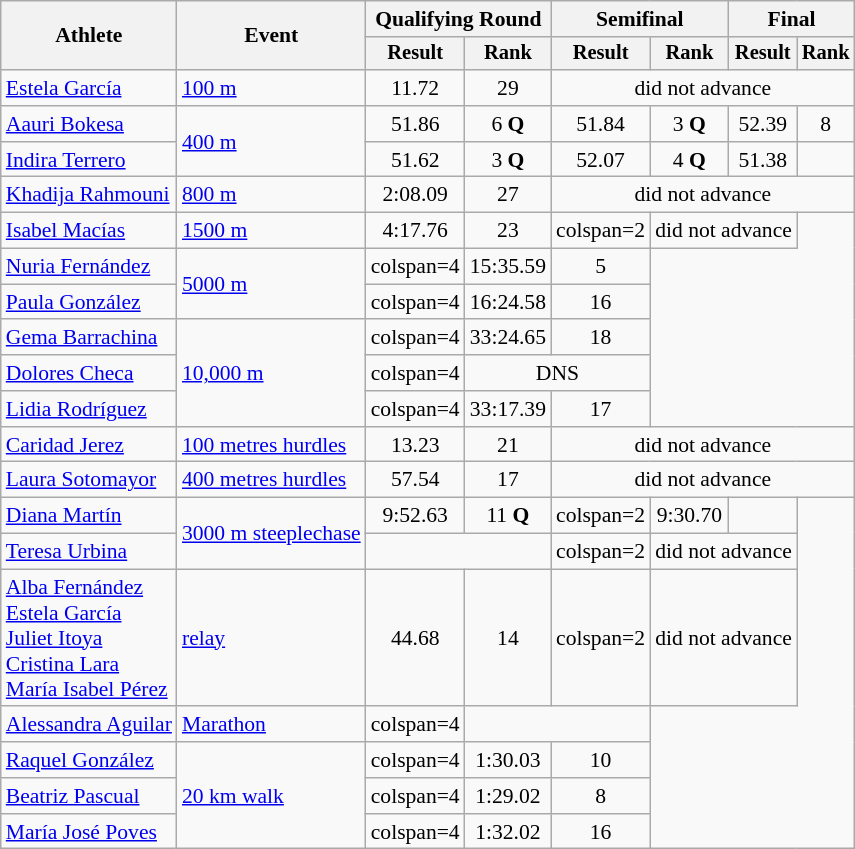<table class="wikitable" style="font-size:90%">
<tr>
<th rowspan="2">Athlete</th>
<th rowspan="2">Event</th>
<th colspan="2">Qualifying Round</th>
<th colspan="2">Semifinal</th>
<th colspan="2">Final</th>
</tr>
<tr style="font-size:95%">
<th>Result</th>
<th>Rank</th>
<th>Result</th>
<th>Rank</th>
<th>Result</th>
<th>Rank</th>
</tr>
<tr align=center>
<td align=left><a href='#'>Estela García</a></td>
<td align=left><a href='#'>100 m</a></td>
<td>11.72</td>
<td>29</td>
<td colspan=4>did not advance</td>
</tr>
<tr align=center>
<td align=left><a href='#'>Aauri Bokesa</a></td>
<td align=left rowspan=2><a href='#'>400 m</a></td>
<td>51.86</td>
<td>6 <strong>Q</strong></td>
<td>51.84</td>
<td>3 <strong>Q</strong></td>
<td>52.39</td>
<td>8</td>
</tr>
<tr align=center>
<td align=left><a href='#'>Indira Terrero</a></td>
<td>51.62</td>
<td>3 <strong>Q</strong></td>
<td>52.07</td>
<td>4 <strong>Q</strong></td>
<td>51.38</td>
<td></td>
</tr>
<tr align=center>
<td align=left><a href='#'>Khadija Rahmouni</a></td>
<td align=left><a href='#'>800 m</a></td>
<td>2:08.09</td>
<td>27</td>
<td colspan=4>did not advance</td>
</tr>
<tr align=center>
<td align=left><a href='#'>Isabel Macías</a></td>
<td align=left><a href='#'>1500 m</a></td>
<td>4:17.76</td>
<td>23</td>
<td>colspan=2 </td>
<td colspan=2>did not advance</td>
</tr>
<tr align=center>
<td align=left><a href='#'>Nuria Fernández</a></td>
<td align=left rowspan=2><a href='#'>5000 m</a></td>
<td>colspan=4 </td>
<td>15:35.59</td>
<td>5</td>
</tr>
<tr align=center>
<td align=left><a href='#'>Paula González</a></td>
<td>colspan=4 </td>
<td>16:24.58</td>
<td>16</td>
</tr>
<tr align=center>
<td align=left><a href='#'>Gema Barrachina</a></td>
<td align=left rowspan=3><a href='#'>10,000 m</a></td>
<td>colspan=4 </td>
<td>33:24.65</td>
<td>18</td>
</tr>
<tr align=center>
<td align=left><a href='#'>Dolores Checa</a></td>
<td>colspan=4 </td>
<td colspan=2>DNS</td>
</tr>
<tr align=center>
<td align=left><a href='#'>Lidia Rodríguez</a></td>
<td>colspan=4 </td>
<td>33:17.39</td>
<td>17</td>
</tr>
<tr align=center>
<td align=left><a href='#'>Caridad Jerez</a></td>
<td align=left><a href='#'>100 metres hurdles</a></td>
<td>13.23</td>
<td>21</td>
<td colspan=4>did not advance</td>
</tr>
<tr align=center>
<td align=left><a href='#'>Laura Sotomayor</a></td>
<td align=left><a href='#'>400 metres hurdles</a></td>
<td>57.54</td>
<td>17</td>
<td colspan=4>did not advance</td>
</tr>
<tr align=center>
<td align=left><a href='#'>Diana Martín</a></td>
<td align=left rowspan=2><a href='#'>3000 m steeplechase</a></td>
<td>9:52.63</td>
<td>11 <strong>Q</strong></td>
<td>colspan=2 </td>
<td>9:30.70</td>
<td></td>
</tr>
<tr align=center>
<td align=left><a href='#'>Teresa Urbina</a></td>
<td colspan=2></td>
<td>colspan=2 </td>
<td colspan=2>did not advance</td>
</tr>
<tr align=center>
<td align=left><a href='#'>Alba Fernández</a><br><a href='#'>Estela García</a><br><a href='#'>Juliet Itoya</a><br><a href='#'>Cristina Lara</a><br><a href='#'>María Isabel Pérez</a></td>
<td align=left><a href='#'> relay</a></td>
<td>44.68</td>
<td>14</td>
<td>colspan=2 </td>
<td colspan=2>did not advance</td>
</tr>
<tr align=center>
<td align=left><a href='#'>Alessandra Aguilar</a></td>
<td align=left><a href='#'>Marathon</a></td>
<td>colspan=4 </td>
<td colspan=2></td>
</tr>
<tr align=center>
<td align=left><a href='#'>Raquel González</a></td>
<td align=left rowspan=3><a href='#'>20 km walk</a></td>
<td>colspan=4 </td>
<td>1:30.03</td>
<td>10</td>
</tr>
<tr align=center>
<td align=left><a href='#'>Beatriz Pascual</a></td>
<td>colspan=4 </td>
<td>1:29.02</td>
<td>8</td>
</tr>
<tr align=center>
<td align=left><a href='#'>María José Poves</a></td>
<td>colspan=4 </td>
<td>1:32.02</td>
<td>16</td>
</tr>
</table>
